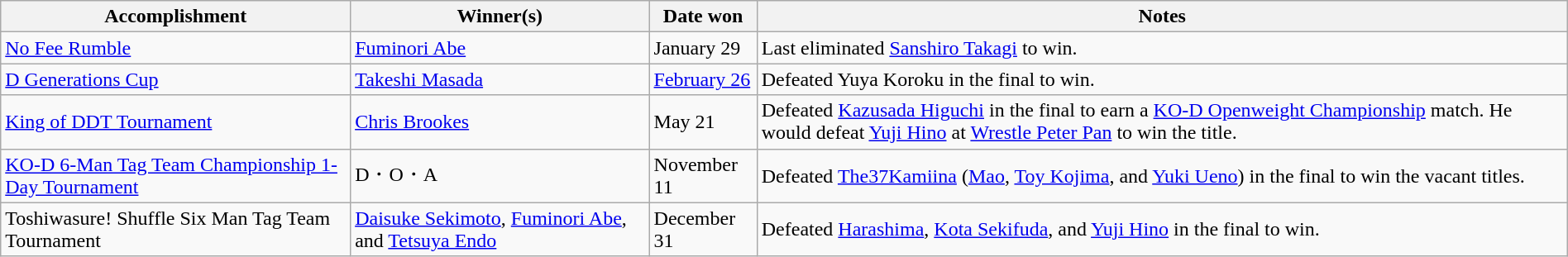<table class="wikitable" style="width:100%;">
<tr>
<th>Accomplishment</th>
<th>Winner(s)</th>
<th>Date won</th>
<th>Notes</th>
</tr>
<tr>
<td><a href='#'>No Fee Rumble</a></td>
<td><a href='#'>Fuminori Abe</a></td>
<td>January 29</td>
<td>Last eliminated <a href='#'>Sanshiro Takagi</a> to win.</td>
</tr>
<tr>
<td><a href='#'>D Generations Cup</a></td>
<td><a href='#'>Takeshi Masada</a></td>
<td><a href='#'>February 26</a></td>
<td>Defeated Yuya Koroku in the final to win.</td>
</tr>
<tr>
<td><a href='#'>King of DDT Tournament</a></td>
<td><a href='#'>Chris Brookes</a></td>
<td>May 21</td>
<td>Defeated <a href='#'>Kazusada Higuchi</a> in the final to earn a <a href='#'>KO-D Openweight Championship</a> match. He would defeat <a href='#'>Yuji Hino</a> at <a href='#'>Wrestle Peter Pan</a> to win the title.</td>
</tr>
<tr>
<td><a href='#'>KO-D 6-Man Tag Team Championship 1-Day Tournament</a></td>
<td>D・O・A<br></td>
<td>November 11</td>
<td>Defeated <a href='#'>The37Kamiina</a> (<a href='#'>Mao</a>, <a href='#'>Toy Kojima</a>, and <a href='#'>Yuki Ueno</a>) in the final to win the vacant titles.</td>
</tr>
<tr>
<td>Toshiwasure! Shuffle Six Man Tag Team Tournament</td>
<td><a href='#'>Daisuke Sekimoto</a>, <a href='#'>Fuminori Abe</a>, and <a href='#'>Tetsuya Endo</a></td>
<td>December 31</td>
<td>Defeated <a href='#'>Harashima</a>, <a href='#'>Kota Sekifuda</a>, and <a href='#'>Yuji Hino</a> in the final to win.</td>
</tr>
</table>
